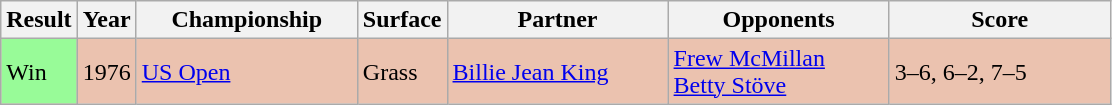<table class="sortable wikitable">
<tr>
<th style="width:40px">Result</th>
<th style="width:30px">Year</th>
<th style="width:140px">Championship</th>
<th style="width:50px">Surface</th>
<th style="width:140px">Partner</th>
<th style="width:140px">Opponents</th>
<th style="width:140px" class="unsortable">Score</th>
</tr>
<tr style="background:#ebc2af;">
<td style="background:#98fb98;">Win</td>
<td>1976</td>
<td><a href='#'>US Open</a></td>
<td>Grass</td>
<td> <a href='#'>Billie Jean King</a></td>
<td> <a href='#'>Frew McMillan</a> <br>  <a href='#'>Betty Stöve</a></td>
<td>3–6, 6–2, 7–5</td>
</tr>
</table>
